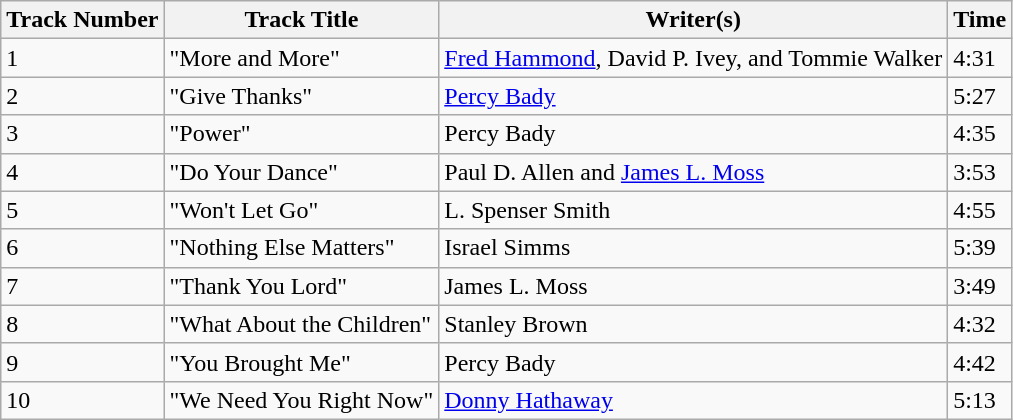<table class="wikitable">
<tr>
<th>Track Number</th>
<th>Track Title</th>
<th>Writer(s)</th>
<th>Time</th>
</tr>
<tr>
<td>1</td>
<td>"More and More"</td>
<td><a href='#'>Fred Hammond</a>, David P. Ivey, and Tommie Walker</td>
<td>4:31</td>
</tr>
<tr>
<td>2</td>
<td>"Give Thanks"</td>
<td><a href='#'>Percy Bady</a></td>
<td>5:27</td>
</tr>
<tr>
<td>3</td>
<td>"Power"</td>
<td>Percy Bady</td>
<td>4:35</td>
</tr>
<tr>
<td>4</td>
<td>"Do Your Dance"</td>
<td>Paul D. Allen and <a href='#'>James L. Moss</a></td>
<td>3:53</td>
</tr>
<tr>
<td>5</td>
<td>"Won't Let Go"</td>
<td>L. Spenser Smith</td>
<td>4:55</td>
</tr>
<tr>
<td>6</td>
<td>"Nothing Else Matters"</td>
<td>Israel Simms</td>
<td>5:39</td>
</tr>
<tr>
<td>7</td>
<td>"Thank You Lord"</td>
<td>James L. Moss</td>
<td>3:49</td>
</tr>
<tr>
<td>8</td>
<td>"What About the Children"</td>
<td>Stanley Brown</td>
<td>4:32</td>
</tr>
<tr>
<td>9</td>
<td>"You Brought Me"</td>
<td>Percy Bady</td>
<td>4:42</td>
</tr>
<tr>
<td>10</td>
<td>"We Need You Right Now"</td>
<td><a href='#'>Donny Hathaway</a></td>
<td>5:13</td>
</tr>
</table>
